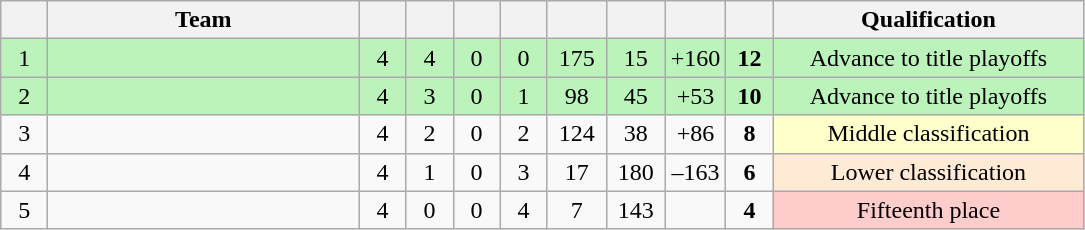<table class="wikitable" style="text-align:center;">
<tr>
<th style="width:1.5em;"></th>
<th style="width:12.5em">Team</th>
<th style="width:1.5em;"></th>
<th style="width:1.5em;"></th>
<th style="width:1.5em;"></th>
<th style="width:1.5em;"></th>
<th style="width:2.0em;"></th>
<th style="width:2.0em;"></th>
<th style="width:2.0em;"></th>
<th style="width:1.5em;"></th>
<th style="width:12.5em">Qualification</th>
</tr>
<tr bgcolor=#bbf3bb>
<td>1</td>
<td align=left></td>
<td>4</td>
<td>4</td>
<td>0</td>
<td>0</td>
<td>175</td>
<td>15</td>
<td>+160</td>
<td><strong>12</strong></td>
<td>Advance to title playoffs</td>
</tr>
<tr bgcolor=#bbf3bb>
<td>2</td>
<td align=left></td>
<td>4</td>
<td>3</td>
<td>0</td>
<td>1</td>
<td>98</td>
<td>45</td>
<td>+53</td>
<td><strong>10</strong></td>
<td>Advance to title playoffs</td>
</tr>
<tr>
<td>3</td>
<td align=left></td>
<td>4</td>
<td>2</td>
<td>0</td>
<td>2</td>
<td>124</td>
<td>38</td>
<td>+86</td>
<td><strong>8</strong></td>
<td bgcolor=#ffffcc>Middle classification</td>
</tr>
<tr>
<td>4</td>
<td align=left></td>
<td>4</td>
<td>1</td>
<td>0</td>
<td>3</td>
<td>17</td>
<td>180</td>
<td>–163</td>
<td><strong>6</strong></td>
<td bgcolor=#feead5>Lower classification</td>
</tr>
<tr>
<td>5</td>
<td align=left></td>
<td>4</td>
<td>0</td>
<td>0</td>
<td>4</td>
<td>7</td>
<td>143</td>
<td></td>
<td><strong>4</strong></td>
<td bgcolor=#ffcccc>Fifteenth place</td>
</tr>
</table>
